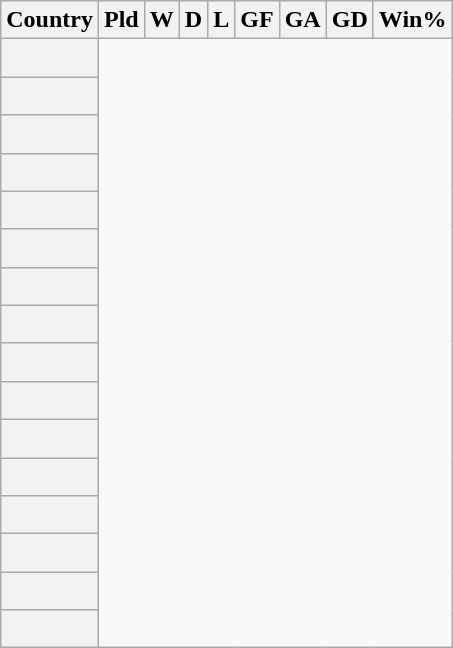<table class="wikitable sortable plainrowheaders" style="text-align:center">
<tr>
<th scope="col">Country</th>
<th scope="col">Pld</th>
<th scope="col">W</th>
<th scope="col">D</th>
<th scope="col">L</th>
<th scope="col">GF</th>
<th scope="col">GA</th>
<th scope="col">GD</th>
<th scope="col">Win%</th>
</tr>
<tr>
<th scope="row" align=left><br></th>
</tr>
<tr>
<th scope="row" align=left><br></th>
</tr>
<tr>
<th scope="row" align=left><br></th>
</tr>
<tr>
<th scope="row" align=left><br></th>
</tr>
<tr>
<th scope="row" align=left><br></th>
</tr>
<tr>
<th scope="row" align=left><br></th>
</tr>
<tr>
<th scope="row" align=left><br></th>
</tr>
<tr>
<th scope="row" align=left><br></th>
</tr>
<tr>
<th scope="row" align=left><br></th>
</tr>
<tr>
<th scope="row" align=left><br></th>
</tr>
<tr>
<th scope="row" align=left><br></th>
</tr>
<tr>
<th scope="row" align=left><br></th>
</tr>
<tr>
<th scope="row" align=left><br></th>
</tr>
<tr>
<th scope="row" align=left><br></th>
</tr>
<tr>
<th scope="row" align=left><br></th>
</tr>
<tr>
<th scope="row" align=left><br></th>
</tr>
</table>
